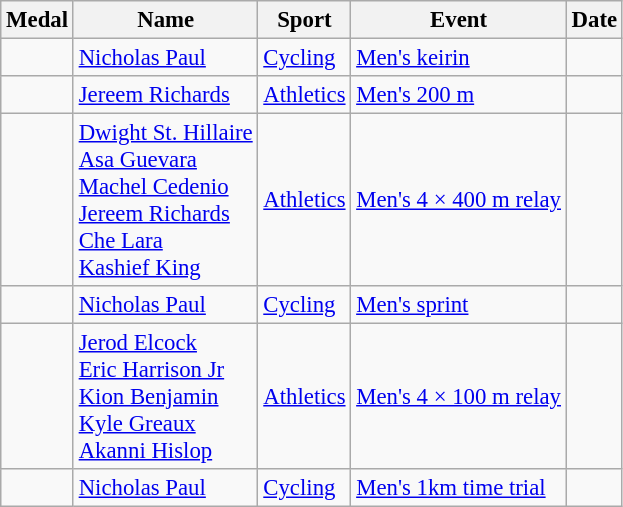<table class="wikitable sortable" style="font-size: 95%;">
<tr>
<th>Medal</th>
<th>Name</th>
<th>Sport</th>
<th>Event</th>
<th>Date</th>
</tr>
<tr>
<td></td>
<td><a href='#'>Nicholas Paul</a></td>
<td><a href='#'>Cycling</a></td>
<td><a href='#'>Men's keirin</a></td>
<td></td>
</tr>
<tr>
<td></td>
<td><a href='#'>Jereem Richards</a></td>
<td><a href='#'>Athletics</a></td>
<td><a href='#'>Men's 200 m</a></td>
<td></td>
</tr>
<tr>
<td></td>
<td><a href='#'>Dwight St. Hillaire</a><br><a href='#'>Asa Guevara</a><br><a href='#'>Machel Cedenio</a><br><a href='#'>Jereem Richards</a><br><a href='#'>Che Lara</a><br><a href='#'>Kashief King</a></td>
<td><a href='#'>Athletics</a></td>
<td><a href='#'>Men's 4 × 400 m relay</a></td>
<td></td>
</tr>
<tr>
<td></td>
<td><a href='#'>Nicholas Paul</a></td>
<td><a href='#'>Cycling</a></td>
<td><a href='#'>Men's sprint</a></td>
<td></td>
</tr>
<tr>
<td></td>
<td><a href='#'>Jerod Elcock</a><br><a href='#'>Eric Harrison Jr</a><br><a href='#'>Kion Benjamin</a><br><a href='#'>Kyle Greaux</a><br><a href='#'>Akanni Hislop</a></td>
<td><a href='#'>Athletics</a></td>
<td><a href='#'>Men's 4 × 100 m relay</a></td>
<td></td>
</tr>
<tr>
<td></td>
<td><a href='#'>Nicholas Paul</a></td>
<td><a href='#'>Cycling</a></td>
<td><a href='#'>Men's 1km time trial</a></td>
<td></td>
</tr>
</table>
